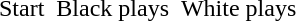<table border="0" cellspacing="0" cellpadding="0">
<tr valign="top">
<td><br></td>
<td>  </td>
<td><br></td>
<td>  </td>
<td><br></td>
</tr>
<tr valign="top">
<td>Start</td>
<td>  </td>
<td>Black plays</td>
<td>  </td>
<td>White plays</td>
</tr>
</table>
